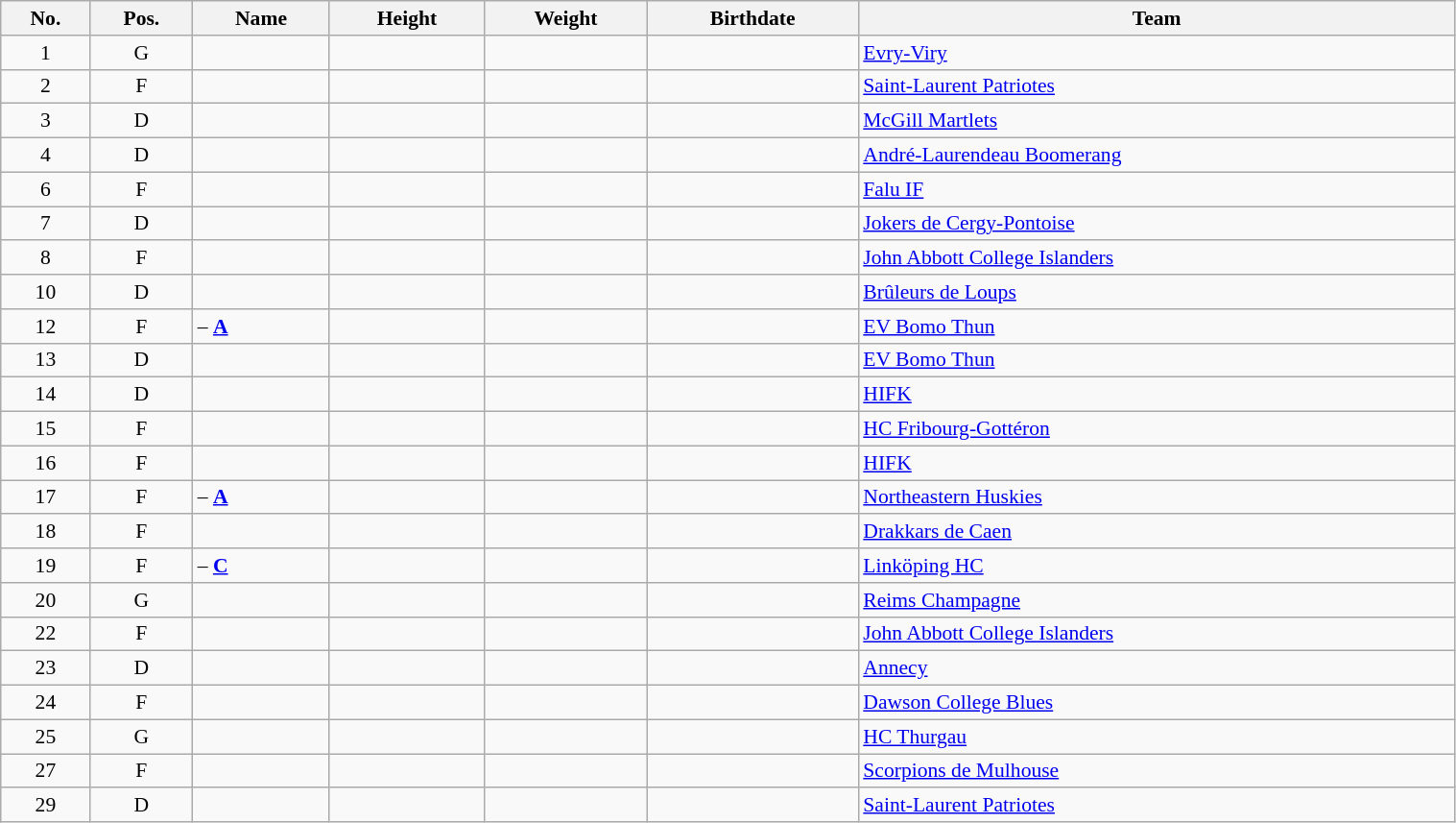<table class="wikitable sortable" width="80%" style="font-size: 90%; text-align: center;">
<tr>
<th>No.</th>
<th>Pos.</th>
<th>Name</th>
<th>Height</th>
<th>Weight</th>
<th>Birthdate</th>
<th>Team</th>
</tr>
<tr>
<td>1</td>
<td>G</td>
<td align=left></td>
<td></td>
<td></td>
<td></td>
<td style="text-align:left;"> <a href='#'>Evry-Viry</a></td>
</tr>
<tr>
<td>2</td>
<td>F</td>
<td align="left"></td>
<td></td>
<td></td>
<td></td>
<td style="text-align:left;"> <a href='#'>Saint-Laurent Patriotes</a></td>
</tr>
<tr>
<td>3</td>
<td>D</td>
<td align="left"></td>
<td></td>
<td></td>
<td></td>
<td style="text-align:left;"> <a href='#'>McGill Martlets</a></td>
</tr>
<tr>
<td>4</td>
<td>D</td>
<td align="left"></td>
<td></td>
<td></td>
<td></td>
<td style="text-align:left;"> <a href='#'>André-Laurendeau Boomerang</a></td>
</tr>
<tr>
<td>6</td>
<td>F</td>
<td align="left"></td>
<td></td>
<td></td>
<td></td>
<td style="text-align:left;"> <a href='#'>Falu IF</a></td>
</tr>
<tr>
<td>7</td>
<td>D</td>
<td align="left"></td>
<td></td>
<td></td>
<td></td>
<td style="text-align:left;"> <a href='#'>Jokers de Cergy-Pontoise</a></td>
</tr>
<tr>
<td>8</td>
<td>F</td>
<td align="left"></td>
<td></td>
<td></td>
<td></td>
<td style="text-align:left;"> <a href='#'>John Abbott College Islanders</a></td>
</tr>
<tr>
<td>10</td>
<td>D</td>
<td align="left"></td>
<td></td>
<td></td>
<td></td>
<td style="text-align:left;"> <a href='#'>Brûleurs de Loups</a></td>
</tr>
<tr>
<td>12</td>
<td>F</td>
<td align="left"> – <strong><a href='#'>A</a></strong></td>
<td></td>
<td></td>
<td></td>
<td style="text-align:left;"> <a href='#'>EV Bomo Thun</a></td>
</tr>
<tr>
<td>13</td>
<td>D</td>
<td align="left"></td>
<td></td>
<td></td>
<td></td>
<td style="text-align:left;"> <a href='#'>EV Bomo Thun</a></td>
</tr>
<tr>
<td>14</td>
<td>D</td>
<td align="left"></td>
<td></td>
<td></td>
<td></td>
<td style="text-align:left;"> <a href='#'>HIFK</a></td>
</tr>
<tr>
<td>15</td>
<td>F</td>
<td align="left"></td>
<td></td>
<td></td>
<td></td>
<td style="text-align:left;"> <a href='#'>HC Fribourg-Gottéron</a></td>
</tr>
<tr>
<td>16</td>
<td>F</td>
<td align="left"></td>
<td></td>
<td></td>
<td></td>
<td style="text-align:left;"> <a href='#'>HIFK</a></td>
</tr>
<tr>
<td>17</td>
<td>F</td>
<td align="left"> – <strong><a href='#'>A</a></strong></td>
<td></td>
<td></td>
<td></td>
<td style="text-align:left;"> <a href='#'>Northeastern Huskies</a></td>
</tr>
<tr>
<td>18</td>
<td>F</td>
<td align="left"></td>
<td></td>
<td></td>
<td></td>
<td style="text-align:left;"> <a href='#'>Drakkars de Caen</a></td>
</tr>
<tr>
<td>19</td>
<td>F</td>
<td align="left"> – <a href='#'><strong>C</strong></a></td>
<td></td>
<td></td>
<td></td>
<td style="text-align:left;"> <a href='#'>Linköping HC</a></td>
</tr>
<tr>
<td>20</td>
<td>G</td>
<td align="left"></td>
<td></td>
<td></td>
<td></td>
<td align="left"> <a href='#'>Reims Champagne</a></td>
</tr>
<tr>
<td>22</td>
<td>F</td>
<td align="left"></td>
<td></td>
<td></td>
<td></td>
<td style="text-align:left;"> <a href='#'>John Abbott College Islanders</a></td>
</tr>
<tr>
<td>23</td>
<td>D</td>
<td align="left"></td>
<td></td>
<td></td>
<td></td>
<td style="text-align:left;"> <a href='#'>Annecy</a></td>
</tr>
<tr>
<td>24</td>
<td>F</td>
<td align="left"></td>
<td></td>
<td></td>
<td></td>
<td style="text-align:left;"> <a href='#'>Dawson College Blues</a></td>
</tr>
<tr>
<td>25</td>
<td>G</td>
<td align="left"></td>
<td></td>
<td></td>
<td></td>
<td style="text-align:left;"> <a href='#'>HC Thurgau</a></td>
</tr>
<tr>
<td>27</td>
<td>F</td>
<td align="left"></td>
<td></td>
<td></td>
<td></td>
<td style="text-align:left;"> <a href='#'>Scorpions de Mulhouse</a></td>
</tr>
<tr>
<td>29</td>
<td>D</td>
<td align="left"></td>
<td></td>
<td></td>
<td></td>
<td style="text-align:left;"> <a href='#'>Saint-Laurent Patriotes</a></td>
</tr>
</table>
